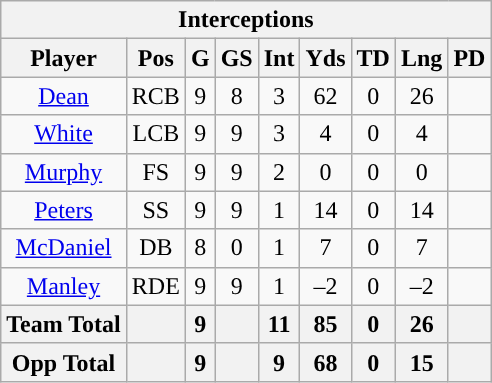<table class="wikitable" style="text-align:center">
<tr>
<th colspan="9">Interceptions</th>
</tr>
<tr>
<th>Player</th>
<th>Pos</th>
<th>G</th>
<th>GS</th>
<th>Int</th>
<th>Yds</th>
<th>TD</th>
<th>Lng</th>
<th>PD</th>
</tr>
<tr>
<td><a href='#'>Dean</a></td>
<td>RCB</td>
<td>9</td>
<td>8</td>
<td>3</td>
<td>62</td>
<td>0</td>
<td>26</td>
<td></td>
</tr>
<tr>
<td><a href='#'>White</a></td>
<td>LCB</td>
<td>9</td>
<td>9</td>
<td>3</td>
<td>4</td>
<td>0</td>
<td>4</td>
<td></td>
</tr>
<tr>
<td><a href='#'>Murphy</a></td>
<td>FS</td>
<td>9</td>
<td>9</td>
<td>2</td>
<td>0</td>
<td>0</td>
<td>0</td>
<td></td>
</tr>
<tr>
<td><a href='#'>Peters</a></td>
<td>SS</td>
<td>9</td>
<td>9</td>
<td>1</td>
<td>14</td>
<td>0</td>
<td>14</td>
<td></td>
</tr>
<tr>
<td><a href='#'>McDaniel</a></td>
<td>DB</td>
<td>8</td>
<td>0</td>
<td>1</td>
<td>7</td>
<td>0</td>
<td>7</td>
<td></td>
</tr>
<tr>
<td><a href='#'>Manley</a></td>
<td>RDE</td>
<td>9</td>
<td>9</td>
<td>1</td>
<td>–2</td>
<td>0</td>
<td>–2</td>
<td></td>
</tr>
<tr>
<th>Team Total</th>
<th></th>
<th>9</th>
<th></th>
<th>11</th>
<th>85</th>
<th>0</th>
<th>26</th>
<th></th>
</tr>
<tr>
<th>Opp Total</th>
<th></th>
<th>9</th>
<th></th>
<th>9</th>
<th>68</th>
<th>0</th>
<th>15</th>
<th></th>
</tr>
</table>
